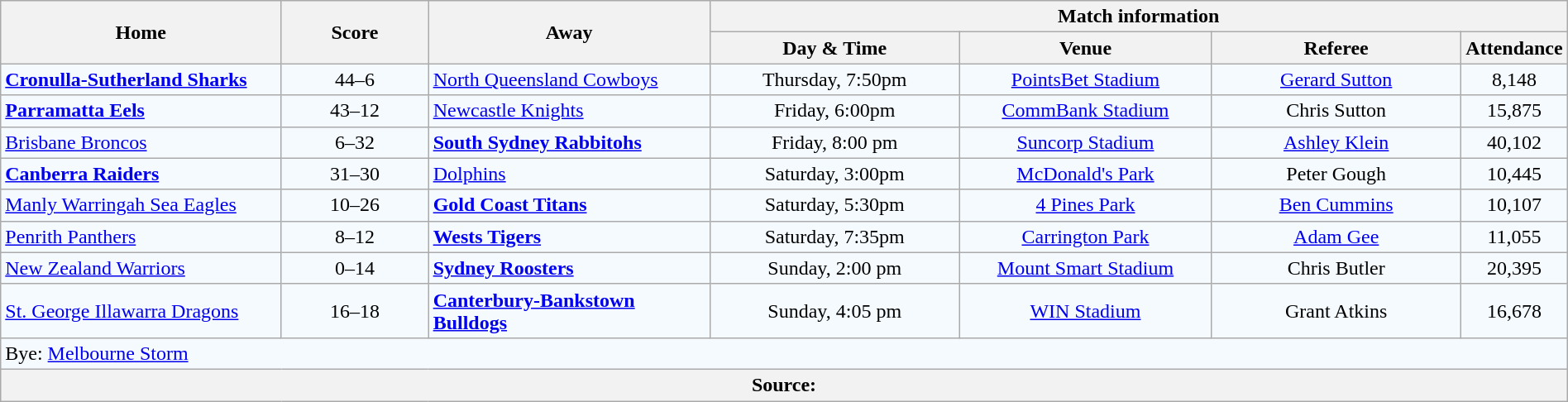<table class="wikitable" style="border-collapse:collapse; text-align:center; width:100%;">
<tr style="text-align:center; background:#f5faff;"  style="background:#c1d8ff;">
<th rowspan="2" style="width:19%;">Home</th>
<th rowspan="2" style="width:10%;">Score</th>
<th rowspan="2" style="width:19%;">Away</th>
<th colspan="4">Match information</th>
</tr>
<tr style="text-align:center; background:#f5faff;"  style="background:#efefef;">
<th width="17%">Day & Time</th>
<th width="17%">Venue</th>
<th width="17%">Referee</th>
<th width="5%">Attendance</th>
</tr>
<tr style="text-align:center; background:#f5faff;">
<td align="left"><strong> <a href='#'>Cronulla-Sutherland Sharks</a></strong></td>
<td>44–6</td>
<td align="left"> <a href='#'>North Queensland Cowboys</a></td>
<td>Thursday, 7:50pm</td>
<td><a href='#'>PointsBet Stadium</a></td>
<td><a href='#'>Gerard Sutton</a></td>
<td>8,148</td>
</tr>
<tr style="text-align:center; background:#f5faff;">
<td align="left"><strong> <a href='#'>Parramatta Eels</a></strong></td>
<td>43–12</td>
<td align="left"> <a href='#'>Newcastle Knights</a></td>
<td>Friday, 6:00pm</td>
<td><a href='#'>CommBank Stadium</a></td>
<td>Chris Sutton</td>
<td>15,875</td>
</tr>
<tr style="text-align:center; background:#f5faff;">
<td align="left"> <a href='#'>Brisbane Broncos</a></td>
<td>6–32</td>
<td align="left"><strong> <a href='#'>South Sydney Rabbitohs</a></strong></td>
<td>Friday, 8:00 pm</td>
<td><a href='#'>Suncorp Stadium</a></td>
<td><a href='#'>Ashley Klein</a></td>
<td>40,102</td>
</tr>
<tr style="text-align:center; background:#f5faff;">
<td align="left"><strong> <a href='#'>Canberra Raiders</a></strong></td>
<td>31–30</td>
<td align="left"> <a href='#'>Dolphins</a></td>
<td>Saturday, 3:00pm</td>
<td><a href='#'>McDonald's Park</a></td>
<td>Peter Gough</td>
<td>10,445</td>
</tr>
<tr style="text-align:center; background:#f5faff;">
<td align="left"> <a href='#'>Manly Warringah Sea Eagles</a></td>
<td>10–26</td>
<td align="left"><strong> <a href='#'>Gold Coast Titans</a></strong></td>
<td>Saturday, 5:30pm</td>
<td><a href='#'>4 Pines Park</a></td>
<td><a href='#'>Ben Cummins</a></td>
<td>10,107</td>
</tr>
<tr style="text-align:center; background:#f5faff;">
<td align="left"> <a href='#'>Penrith Panthers</a></td>
<td>8–12</td>
<td align="left"><strong> <a href='#'>Wests Tigers</a></strong></td>
<td>Saturday, 7:35pm</td>
<td><a href='#'>Carrington Park</a></td>
<td><a href='#'>Adam Gee</a></td>
<td>11,055</td>
</tr>
<tr style="text-align:center; background:#f5faff;">
<td align="left"> <a href='#'>New Zealand Warriors</a></td>
<td>0–14</td>
<td align="left"><strong> <a href='#'>Sydney Roosters</a></strong></td>
<td>Sunday, 2:00 pm</td>
<td><a href='#'>Mount Smart Stadium</a></td>
<td>Chris Butler</td>
<td>20,395</td>
</tr>
<tr style="text-align:center; background:#f5faff;">
<td align="left"> <a href='#'>St. George Illawarra Dragons</a></td>
<td>16–18</td>
<td align="left"><strong> <a href='#'>Canterbury-Bankstown Bulldogs</a></strong></td>
<td>Sunday, 4:05 pm</td>
<td><a href='#'>WIN Stadium</a></td>
<td>Grant Atkins</td>
<td>16,678</td>
</tr>
<tr style="text-align:center; background:#f5faff;">
<td colspan="7" align="left">Bye:  <a href='#'>Melbourne Storm</a></td>
</tr>
<tr style="text-align:center; background:#f5faff;">
<th colspan="7" align="left">Source:</th>
</tr>
</table>
